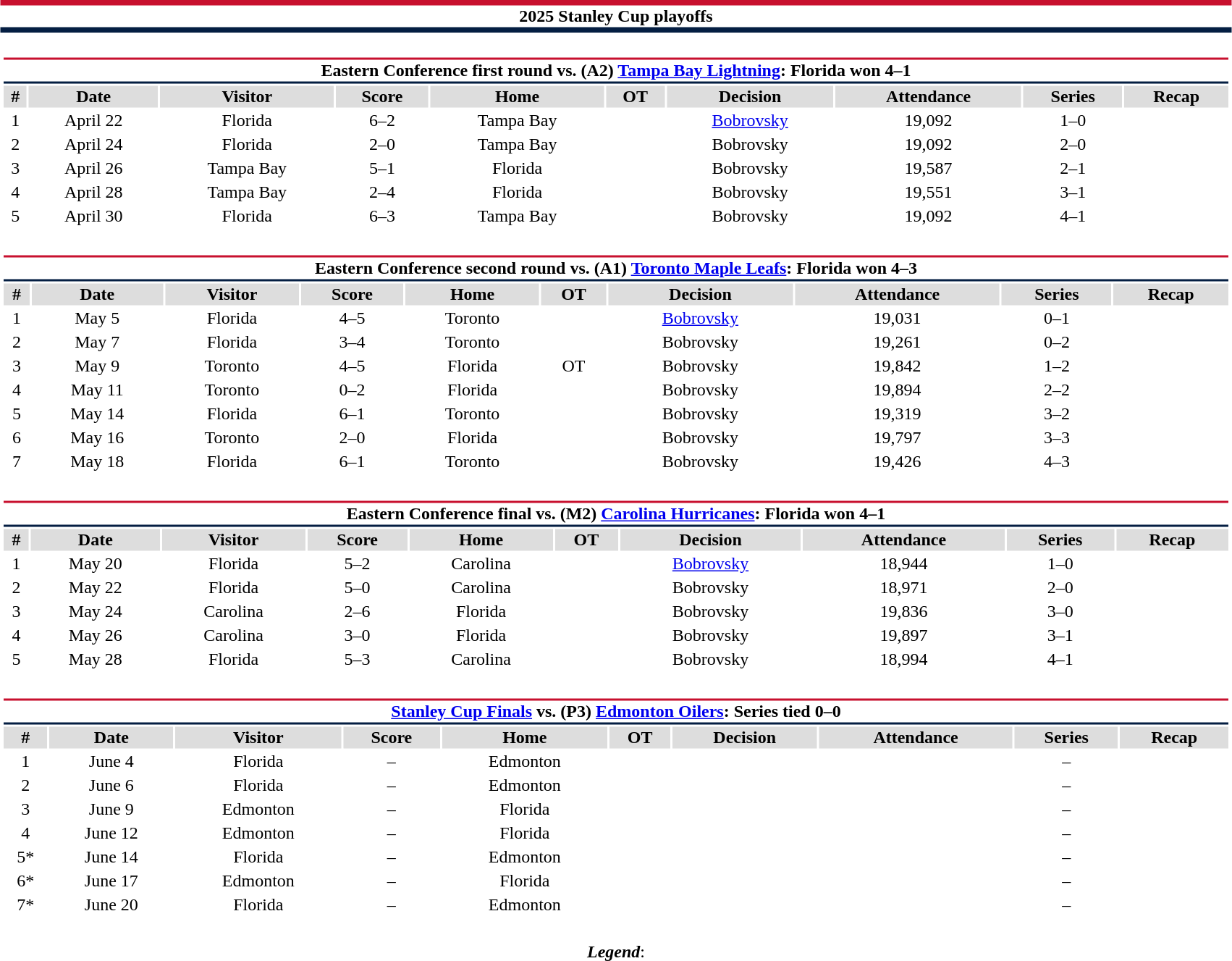<table class="toccolours" style="width:90%; clear:both; margin:1.5em auto; text-align:center;">
<tr>
<th colspan="10" style="background:#FFFFFF; border-top:#C8102E 5px solid; border-bottom:#041E42 5px solid;">2025 Stanley Cup playoffs</th>
</tr>
<tr>
<td colspan="10"><br><table class="toccolours collapsible collapsed" style="width:100%;">
<tr>
<th colspan="10" style="background:#FFFFFF; border-top:#C8102E 2px solid; border-bottom:#041E42 2px solid;">Eastern Conference first round vs. (A2) <a href='#'>Tampa Bay Lightning</a>: Florida won 4–1</th>
</tr>
<tr style="background:#ddd;">
<th>#</th>
<th>Date</th>
<th>Visitor</th>
<th>Score</th>
<th>Home</th>
<th>OT</th>
<th>Decision</th>
<th>Attendance</th>
<th>Series</th>
<th>Recap</th>
</tr>
<tr>
<td>1</td>
<td>April 22</td>
<td>Florida</td>
<td>6–2</td>
<td>Tampa Bay</td>
<td></td>
<td><a href='#'>Bobrovsky</a></td>
<td>19,092</td>
<td>1–0</td>
<td></td>
</tr>
<tr>
<td>2</td>
<td>April 24</td>
<td>Florida</td>
<td>2–0</td>
<td>Tampa Bay</td>
<td></td>
<td>Bobrovsky</td>
<td>19,092</td>
<td>2–0</td>
<td></td>
</tr>
<tr>
<td>3</td>
<td>April 26</td>
<td>Tampa Bay</td>
<td>5–1</td>
<td>Florida</td>
<td></td>
<td>Bobrovsky</td>
<td>19,587</td>
<td>2–1</td>
<td></td>
</tr>
<tr>
<td>4</td>
<td>April 28</td>
<td>Tampa Bay</td>
<td>2–4</td>
<td>Florida</td>
<td></td>
<td>Bobrovsky</td>
<td>19,551</td>
<td>3–1</td>
<td></td>
</tr>
<tr>
<td>5</td>
<td>April 30</td>
<td>Florida</td>
<td>6–3</td>
<td>Tampa Bay</td>
<td></td>
<td>Bobrovsky</td>
<td>19,092</td>
<td>4–1</td>
<td></td>
</tr>
</table>
</td>
</tr>
<tr>
<td colspan="10"><br><table class="toccolours collapsible collapsed" style="width:100%;">
<tr>
<th colspan="10" style="background:#FFFFFF; border-top:#C8102E 2px solid; border-bottom:#041E42 2px solid;">Eastern Conference second round vs. (A1) <a href='#'>Toronto Maple Leafs</a>: Florida won 4–3</th>
</tr>
<tr style="background:#ddd;">
<th>#</th>
<th>Date</th>
<th>Visitor</th>
<th>Score</th>
<th>Home</th>
<th>OT</th>
<th>Decision</th>
<th>Attendance</th>
<th>Series</th>
<th>Recap</th>
</tr>
<tr>
<td>1</td>
<td>May 5</td>
<td>Florida</td>
<td>4–5</td>
<td>Toronto</td>
<td></td>
<td><a href='#'>Bobrovsky</a></td>
<td>19,031</td>
<td>0–1</td>
<td></td>
</tr>
<tr>
<td>2</td>
<td>May 7</td>
<td>Florida</td>
<td>3–4</td>
<td>Toronto</td>
<td></td>
<td>Bobrovsky</td>
<td>19,261</td>
<td>0–2</td>
<td></td>
</tr>
<tr>
<td>3</td>
<td>May 9</td>
<td>Toronto</td>
<td>4–5</td>
<td>Florida</td>
<td>OT</td>
<td>Bobrovsky</td>
<td>19,842</td>
<td>1–2</td>
<td></td>
</tr>
<tr>
<td>4</td>
<td>May 11</td>
<td>Toronto</td>
<td>0–2</td>
<td>Florida</td>
<td></td>
<td>Bobrovsky</td>
<td>19,894</td>
<td>2–2</td>
<td></td>
</tr>
<tr>
<td>5</td>
<td>May 14</td>
<td>Florida</td>
<td>6–1</td>
<td>Toronto</td>
<td></td>
<td>Bobrovsky</td>
<td>19,319</td>
<td>3–2</td>
<td></td>
</tr>
<tr>
<td>6</td>
<td>May 16</td>
<td>Toronto</td>
<td>2–0</td>
<td>Florida</td>
<td></td>
<td>Bobrovsky</td>
<td>19,797</td>
<td>3–3</td>
<td></td>
</tr>
<tr>
<td>7</td>
<td>May 18</td>
<td>Florida</td>
<td>6–1</td>
<td>Toronto</td>
<td></td>
<td>Bobrovsky</td>
<td>19,426</td>
<td>4–3</td>
<td></td>
</tr>
</table>
</td>
</tr>
<tr>
<td colspan="10"><br><table class="toccolours collapsible collapsed" style="width:100%;">
<tr>
<th colspan="10" style="background:#FFFFFF; border-top:#C8102E 2px solid; border-bottom:#041E42 2px solid;">Eastern Conference final vs. (M2) <a href='#'>Carolina Hurricanes</a>: Florida won 4–1</th>
</tr>
<tr style="background:#ddd;">
<th>#</th>
<th>Date</th>
<th>Visitor</th>
<th>Score</th>
<th>Home</th>
<th>OT</th>
<th>Decision</th>
<th>Attendance</th>
<th>Series</th>
<th>Recap</th>
</tr>
<tr>
<td>1</td>
<td>May 20</td>
<td>Florida</td>
<td>5–2</td>
<td>Carolina</td>
<td></td>
<td><a href='#'>Bobrovsky</a></td>
<td>18,944</td>
<td>1–0</td>
<td></td>
</tr>
<tr>
<td>2</td>
<td>May 22</td>
<td>Florida</td>
<td>5–0</td>
<td>Carolina</td>
<td></td>
<td>Bobrovsky</td>
<td>18,971</td>
<td>2–0</td>
<td></td>
</tr>
<tr>
<td>3</td>
<td>May 24</td>
<td>Carolina</td>
<td>2–6</td>
<td>Florida</td>
<td></td>
<td>Bobrovsky</td>
<td>19,836</td>
<td>3–0</td>
<td></td>
</tr>
<tr>
<td>4</td>
<td>May 26</td>
<td>Carolina</td>
<td>3–0</td>
<td>Florida</td>
<td></td>
<td>Bobrovsky</td>
<td>19,897</td>
<td>3–1</td>
<td></td>
</tr>
<tr>
<td>5</td>
<td>May 28</td>
<td>Florida</td>
<td>5–3</td>
<td>Carolina</td>
<td></td>
<td>Bobrovsky</td>
<td>18,994</td>
<td>4–1</td>
<td></td>
</tr>
</table>
</td>
</tr>
<tr>
<td colspan="10"><br><table class="toccolours collapsible" style="width:100%;">
<tr>
<th colspan="10" style="background:#FFFFFF; border-top:#C8102E 2px solid; border-bottom:#041E42 2px solid;"><a href='#'>Stanley Cup Finals</a> vs. (P3) <a href='#'>Edmonton Oilers</a>: Series tied 0–0</th>
</tr>
<tr style="background:#ddd;">
<th>#</th>
<th>Date</th>
<th>Visitor</th>
<th>Score</th>
<th>Home</th>
<th>OT</th>
<th>Decision</th>
<th>Attendance</th>
<th>Series</th>
<th>Recap</th>
</tr>
<tr>
<td>1</td>
<td>June 4</td>
<td>Florida</td>
<td>–</td>
<td>Edmonton</td>
<td></td>
<td></td>
<td></td>
<td>–</td>
<td></td>
</tr>
<tr>
<td>2</td>
<td>June 6</td>
<td>Florida</td>
<td>–</td>
<td>Edmonton</td>
<td></td>
<td></td>
<td></td>
<td>–</td>
<td></td>
</tr>
<tr>
<td>3</td>
<td>June 9</td>
<td>Edmonton</td>
<td>–</td>
<td>Florida</td>
<td></td>
<td></td>
<td></td>
<td>–</td>
<td></td>
</tr>
<tr>
<td>4</td>
<td>June 12</td>
<td>Edmonton</td>
<td>–</td>
<td>Florida</td>
<td></td>
<td></td>
<td></td>
<td>–</td>
<td></td>
</tr>
<tr>
<td>5*</td>
<td>June 14</td>
<td>Florida</td>
<td>–</td>
<td>Edmonton</td>
<td></td>
<td></td>
<td></td>
<td>–</td>
<td></td>
</tr>
<tr>
<td>6*</td>
<td>June 17</td>
<td>Edmonton</td>
<td>–</td>
<td>Florida</td>
<td></td>
<td></td>
<td></td>
<td>–</td>
<td></td>
</tr>
<tr>
<td>7*</td>
<td>June 20</td>
<td>Florida</td>
<td>–</td>
<td>Edmonton</td>
<td></td>
<td></td>
<td></td>
<td>–</td>
<td></td>
</tr>
</table>
</td>
</tr>
<tr>
<td colspan="10" style="text-align:center;"><br><strong><em>Legend</em></strong>:

</td>
</tr>
</table>
